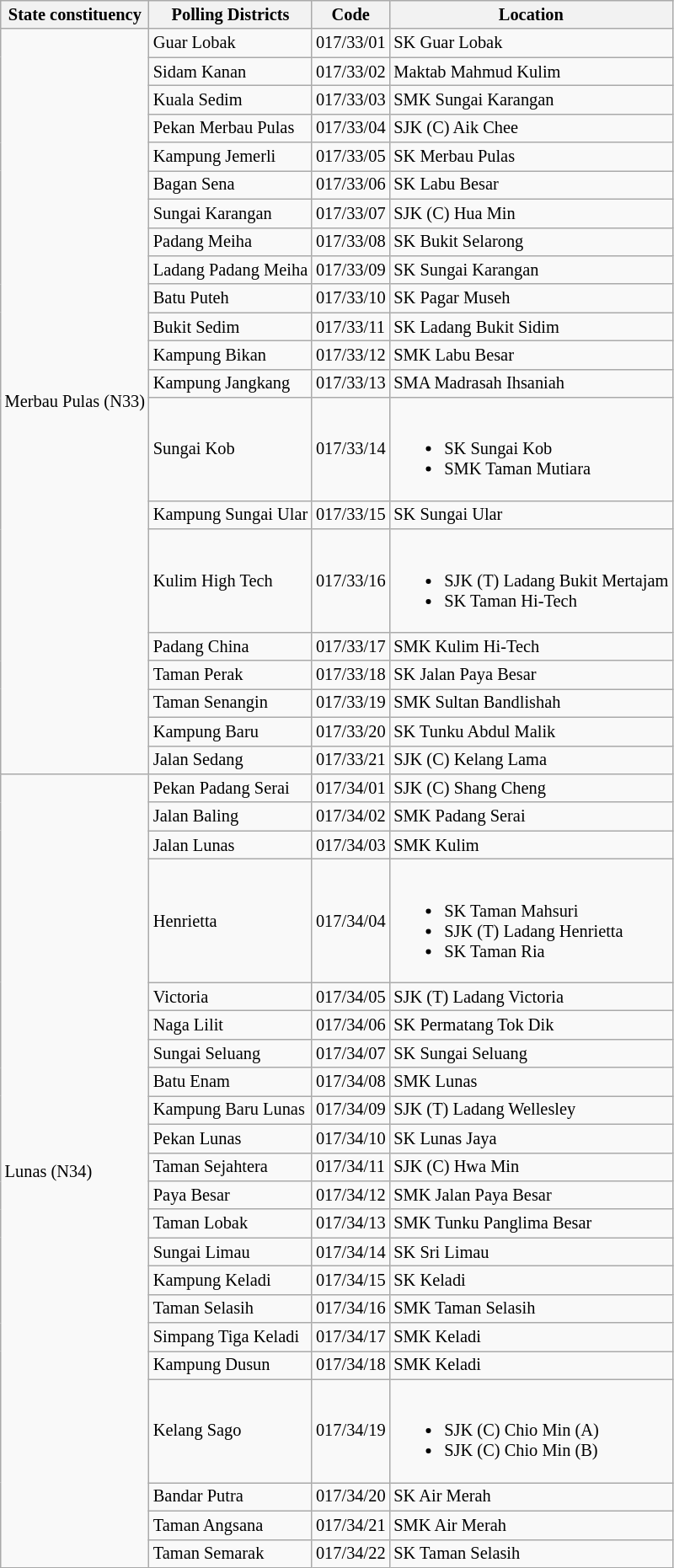<table class="wikitable sortable mw-collapsible" style="white-space:nowrap;font-size:85%">
<tr>
<th>State constituency</th>
<th>Polling Districts</th>
<th>Code</th>
<th>Location</th>
</tr>
<tr>
<td rowspan="21">Merbau Pulas (N33)</td>
<td>Guar Lobak</td>
<td>017/33/01</td>
<td>SK Guar Lobak</td>
</tr>
<tr>
<td>Sidam Kanan</td>
<td>017/33/02</td>
<td>Maktab Mahmud Kulim</td>
</tr>
<tr>
<td>Kuala Sedim</td>
<td>017/33/03</td>
<td>SMK Sungai Karangan</td>
</tr>
<tr>
<td>Pekan Merbau Pulas</td>
<td>017/33/04</td>
<td>SJK (C) Aik Chee</td>
</tr>
<tr>
<td>Kampung Jemerli</td>
<td>017/33/05</td>
<td>SK Merbau Pulas</td>
</tr>
<tr>
<td>Bagan Sena</td>
<td>017/33/06</td>
<td>SK Labu Besar</td>
</tr>
<tr>
<td>Sungai Karangan</td>
<td>017/33/07</td>
<td>SJK (C) Hua Min</td>
</tr>
<tr>
<td>Padang Meiha</td>
<td>017/33/08</td>
<td>SK Bukit Selarong</td>
</tr>
<tr>
<td>Ladang Padang Meiha</td>
<td>017/33/09</td>
<td>SK Sungai Karangan</td>
</tr>
<tr>
<td>Batu Puteh</td>
<td>017/33/10</td>
<td>SK Pagar Museh</td>
</tr>
<tr>
<td>Bukit Sedim</td>
<td>017/33/11</td>
<td>SK Ladang Bukit Sidim</td>
</tr>
<tr>
<td>Kampung Bikan</td>
<td>017/33/12</td>
<td>SMK Labu Besar</td>
</tr>
<tr>
<td>Kampung Jangkang</td>
<td>017/33/13</td>
<td>SMA Madrasah Ihsaniah</td>
</tr>
<tr>
<td>Sungai Kob</td>
<td>017/33/14</td>
<td><br><ul><li>SK Sungai Kob</li><li>SMK Taman Mutiara</li></ul></td>
</tr>
<tr>
<td>Kampung Sungai Ular</td>
<td>017/33/15</td>
<td>SK Sungai Ular</td>
</tr>
<tr>
<td>Kulim High Tech</td>
<td>017/33/16</td>
<td><br><ul><li>SJK (T) Ladang Bukit Mertajam</li><li>SK Taman Hi-Tech</li></ul></td>
</tr>
<tr>
<td>Padang China</td>
<td>017/33/17</td>
<td>SMK Kulim Hi-Tech</td>
</tr>
<tr>
<td>Taman Perak</td>
<td>017/33/18</td>
<td>SK Jalan Paya Besar</td>
</tr>
<tr>
<td>Taman Senangin</td>
<td>017/33/19</td>
<td>SMK Sultan Bandlishah</td>
</tr>
<tr>
<td>Kampung Baru</td>
<td>017/33/20</td>
<td>SK Tunku Abdul Malik</td>
</tr>
<tr>
<td>Jalan Sedang</td>
<td>017/33/21</td>
<td>SJK (C) Kelang Lama</td>
</tr>
<tr>
<td rowspan="22">Lunas (N34)</td>
<td>Pekan Padang Serai</td>
<td>017/34/01</td>
<td>SJK (C) Shang Cheng</td>
</tr>
<tr>
<td>Jalan Baling</td>
<td>017/34/02</td>
<td>SMK Padang Serai</td>
</tr>
<tr>
<td>Jalan Lunas</td>
<td>017/34/03</td>
<td>SMK Kulim</td>
</tr>
<tr>
<td>Henrietta</td>
<td>017/34/04</td>
<td><br><ul><li>SK Taman Mahsuri</li><li>SJK (T) Ladang Henrietta</li><li>SK Taman Ria</li></ul></td>
</tr>
<tr>
<td>Victoria</td>
<td>017/34/05</td>
<td>SJK (T) Ladang Victoria</td>
</tr>
<tr>
<td>Naga Lilit</td>
<td>017/34/06</td>
<td>SK Permatang Tok Dik</td>
</tr>
<tr>
<td>Sungai Seluang</td>
<td>017/34/07</td>
<td>SK Sungai Seluang</td>
</tr>
<tr>
<td>Batu Enam</td>
<td>017/34/08</td>
<td>SMK Lunas</td>
</tr>
<tr>
<td>Kampung Baru Lunas</td>
<td>017/34/09</td>
<td>SJK (T) Ladang Wellesley</td>
</tr>
<tr>
<td>Pekan Lunas</td>
<td>017/34/10</td>
<td>SK Lunas Jaya</td>
</tr>
<tr>
<td>Taman Sejahtera</td>
<td>017/34/11</td>
<td>SJK (C) Hwa Min</td>
</tr>
<tr>
<td>Paya Besar</td>
<td>017/34/12</td>
<td>SMK Jalan Paya Besar</td>
</tr>
<tr>
<td>Taman Lobak</td>
<td>017/34/13</td>
<td>SMK Tunku Panglima Besar</td>
</tr>
<tr>
<td>Sungai Limau</td>
<td>017/34/14</td>
<td>SK Sri Limau</td>
</tr>
<tr>
<td>Kampung Keladi</td>
<td>017/34/15</td>
<td>SK Keladi</td>
</tr>
<tr>
<td>Taman Selasih</td>
<td>017/34/16</td>
<td>SMK Taman Selasih</td>
</tr>
<tr>
<td>Simpang Tiga Keladi</td>
<td>017/34/17</td>
<td>SMK Keladi</td>
</tr>
<tr>
<td>Kampung Dusun</td>
<td>017/34/18</td>
<td>SMK Keladi</td>
</tr>
<tr>
<td>Kelang Sago</td>
<td>017/34/19</td>
<td><br><ul><li>SJK (C) Chio Min (A)</li><li>SJK (C) Chio Min (B)</li></ul></td>
</tr>
<tr>
<td>Bandar Putra</td>
<td>017/34/20</td>
<td>SK Air Merah</td>
</tr>
<tr>
<td>Taman Angsana</td>
<td>017/34/21</td>
<td>SMK Air Merah</td>
</tr>
<tr>
<td>Taman Semarak</td>
<td>017/34/22</td>
<td>SK Taman Selasih</td>
</tr>
</table>
